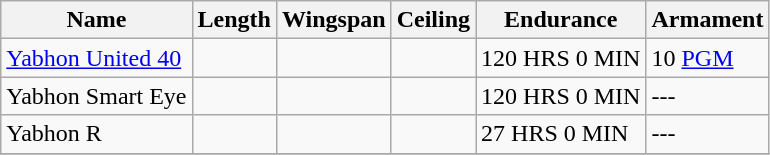<table class="wikitable sortable">
<tr>
<th>Name</th>
<th>Length</th>
<th>Wingspan</th>
<th>Ceiling</th>
<th>Endurance</th>
<th>Armament</th>
</tr>
<tr>
<td><a href='#'>Yabhon United 40</a></td>
<td></td>
<td></td>
<td></td>
<td>120 HRS 0 MIN</td>
<td>10 <a href='#'>PGM</a></td>
</tr>
<tr>
<td>Yabhon Smart Eye</td>
<td></td>
<td></td>
<td></td>
<td>120 HRS 0 MIN</td>
<td>---</td>
</tr>
<tr>
<td>Yabhon R</td>
<td></td>
<td></td>
<td></td>
<td>27 HRS 0 MIN</td>
<td>---</td>
</tr>
<tr>
</tr>
</table>
